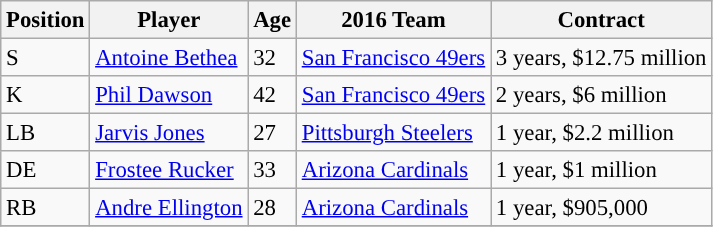<table class="wikitable" style="font-size: 95%; text-align: left">
<tr>
<th>Position</th>
<th>Player</th>
<th>Age</th>
<th>2016 Team</th>
<th>Contract</th>
</tr>
<tr>
<td>S</td>
<td><a href='#'>Antoine Bethea</a></td>
<td>32</td>
<td><a href='#'>San Francisco 49ers</a></td>
<td>3 years, $12.75 million</td>
</tr>
<tr>
<td>K</td>
<td><a href='#'>Phil Dawson</a></td>
<td>42</td>
<td><a href='#'>San Francisco 49ers</a></td>
<td>2 years, $6 million</td>
</tr>
<tr>
<td>LB</td>
<td><a href='#'>Jarvis Jones</a></td>
<td>27</td>
<td><a href='#'>Pittsburgh Steelers</a></td>
<td>1 year, $2.2 million</td>
</tr>
<tr>
<td>DE</td>
<td><a href='#'>Frostee Rucker</a></td>
<td>33</td>
<td><a href='#'>Arizona Cardinals</a></td>
<td>1 year, $1 million</td>
</tr>
<tr>
<td>RB</td>
<td><a href='#'>Andre Ellington</a></td>
<td>28</td>
<td><a href='#'>Arizona Cardinals</a></td>
<td>1 year, $905,000</td>
</tr>
<tr>
</tr>
</table>
